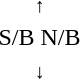<table style="text-align:center;">
<tr>
<td><small>  ↑ </small></td>
</tr>
<tr>
<td><span>S/B</span>   <span>N/B</span></td>
</tr>
<tr>
<td><small> ↓  </small></td>
</tr>
</table>
